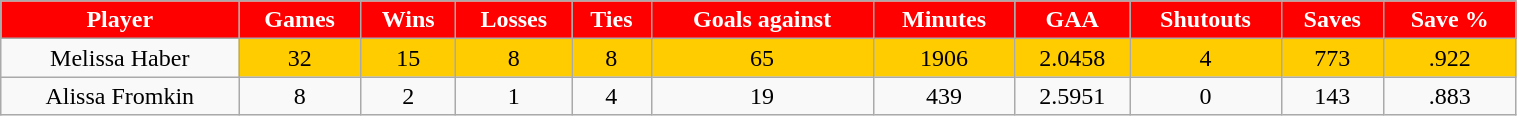<table class="wikitable" style="width:80%;">
<tr style="text-align:center; background:red; color:#fff;">
<td><strong>Player</strong></td>
<td><strong>Games</strong></td>
<td><strong>Wins</strong></td>
<td><strong>Losses</strong></td>
<td><strong>Ties</strong></td>
<td><strong>Goals against</strong></td>
<td><strong>Minutes</strong></td>
<td><strong>GAA</strong></td>
<td><strong>Shutouts</strong></td>
<td><strong>Saves</strong></td>
<td><strong>Save %</strong></td>
</tr>
<tr style="text-align:center;" bgcolor="">
<td>Melissa Haber</td>
<td style="background:#fc0;">32</td>
<td style="background:#fc0;">15</td>
<td style="background:#fc0;">8</td>
<td style="background:#fc0;">8</td>
<td style="background:#fc0;">65</td>
<td style="background:#fc0;">1906</td>
<td style="background:#fc0;">2.0458</td>
<td style="background:#fc0;">4</td>
<td style="background:#fc0;">773</td>
<td style="background:#fc0;">.922</td>
</tr>
<tr style="text-align:center;" bgcolor="">
<td>Alissa Fromkin</td>
<td>8</td>
<td>2</td>
<td>1</td>
<td>4</td>
<td>19</td>
<td>439</td>
<td>2.5951</td>
<td>0</td>
<td>143</td>
<td>.883</td>
</tr>
</table>
